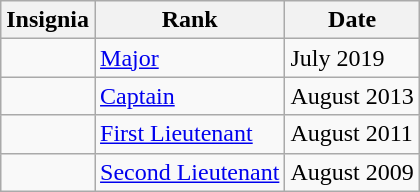<table class="wikitable">
<tr>
<th>Insignia</th>
<th>Rank</th>
<th>Date</th>
</tr>
<tr>
<td></td>
<td><a href='#'>Major</a></td>
<td>July 2019</td>
</tr>
<tr>
<td></td>
<td><a href='#'>Captain</a></td>
<td>August 2013</td>
</tr>
<tr>
<td></td>
<td><a href='#'>First Lieutenant</a></td>
<td>August 2011</td>
</tr>
<tr>
<td></td>
<td><a href='#'>Second Lieutenant</a></td>
<td>August 2009</td>
</tr>
</table>
